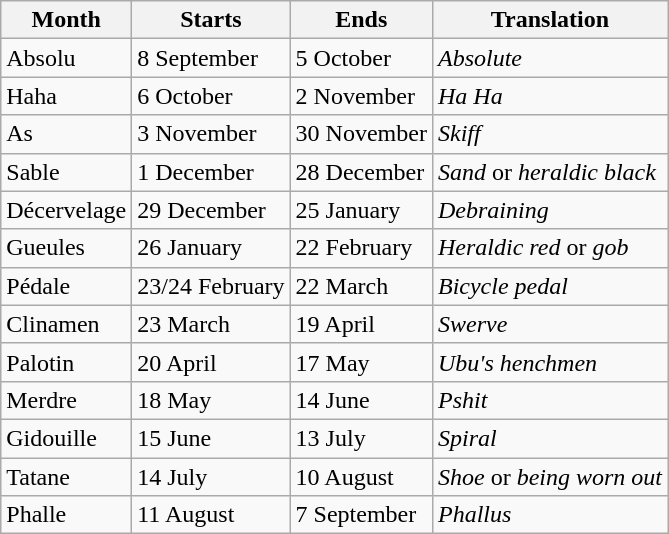<table class="wikitable">
<tr>
<th>Month</th>
<th>Starts</th>
<th>Ends</th>
<th>Translation</th>
</tr>
<tr>
<td>Absolu</td>
<td>8 September</td>
<td>5 October</td>
<td><em>Absolute</em></td>
</tr>
<tr>
<td>Haha</td>
<td>6 October</td>
<td>2 November</td>
<td><em>Ha Ha</em></td>
</tr>
<tr>
<td>As</td>
<td>3 November</td>
<td>30 November</td>
<td><em>Skiff</em></td>
</tr>
<tr>
<td>Sable</td>
<td>1 December</td>
<td>28 December</td>
<td><em>Sand</em> or <em>heraldic black</em></td>
</tr>
<tr>
<td>Décervelage</td>
<td>29 December</td>
<td>25 January</td>
<td><em>Debraining</em></td>
</tr>
<tr>
<td>Gueules</td>
<td>26 January</td>
<td>22 February</td>
<td><em>Heraldic red</em> or <em>gob</em></td>
</tr>
<tr>
<td>Pédale</td>
<td>23/24 February</td>
<td>22 March</td>
<td><em>Bicycle pedal</em></td>
</tr>
<tr>
<td>Clinamen</td>
<td>23 March</td>
<td>19 April</td>
<td><em>Swerve</em></td>
</tr>
<tr>
<td>Palotin</td>
<td>20 April</td>
<td>17 May</td>
<td><em>Ubu's henchmen</em></td>
</tr>
<tr>
<td>Merdre</td>
<td>18 May</td>
<td>14 June</td>
<td><em>Pshit</em></td>
</tr>
<tr>
<td>Gidouille</td>
<td>15 June</td>
<td>13 July</td>
<td><em>Spiral</em></td>
</tr>
<tr>
<td>Tatane</td>
<td>14 July</td>
<td>10 August</td>
<td><em>Shoe</em> or <em>being worn out</em></td>
</tr>
<tr>
<td>Phalle</td>
<td>11 August</td>
<td>7 September</td>
<td><em>Phallus</em></td>
</tr>
</table>
